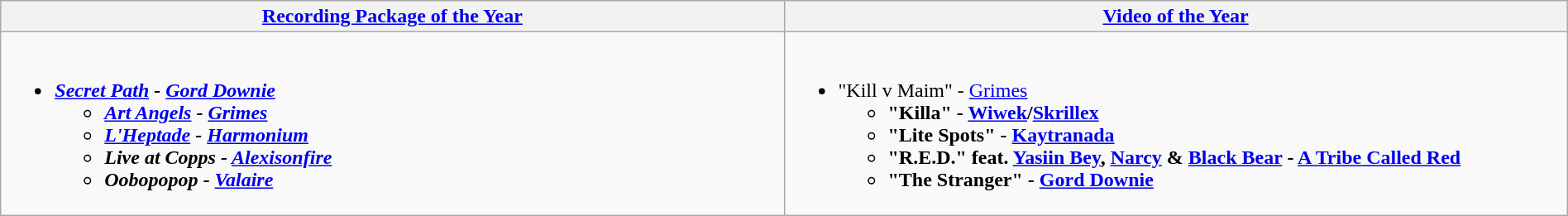<table class=wikitable style="width:100%">
<tr>
<th style="width:50%"><a href='#'>Recording Package of the Year</a></th>
<th style="width:50%"><a href='#'>Video of the Year</a></th>
</tr>
<tr>
<td valign="top"><br><ul><li> <strong><em><a href='#'>Secret Path</a><em> - <a href='#'>Gord Downie</a><strong><ul><li></em><a href='#'>Art Angels</a><em> - <a href='#'>Grimes</a></li><li></em><a href='#'>L'Heptade</a><em> - <a href='#'>Harmonium</a></li><li></em>Live at Copps<em> - <a href='#'>Alexisonfire</a></li><li></em>Oobopopop<em> - <a href='#'>Valaire</a></li></ul></li></ul></td>
<td valign="top"><br><ul><li> </strong>"Kill v Maim" - <a href='#'>Grimes</a><strong><ul><li>"Killa" - <a href='#'>Wiwek</a>/<a href='#'>Skrillex</a></li><li>"Lite Spots" - <a href='#'>Kaytranada</a></li><li>"R.E.D." feat. <a href='#'>Yasiin Bey</a>, <a href='#'>Narcy</a> & <a href='#'>Black Bear</a> - <a href='#'>A Tribe Called Red</a></li><li>"The Stranger" - <a href='#'>Gord Downie</a></li></ul></li></ul></td>
</tr>
</table>
